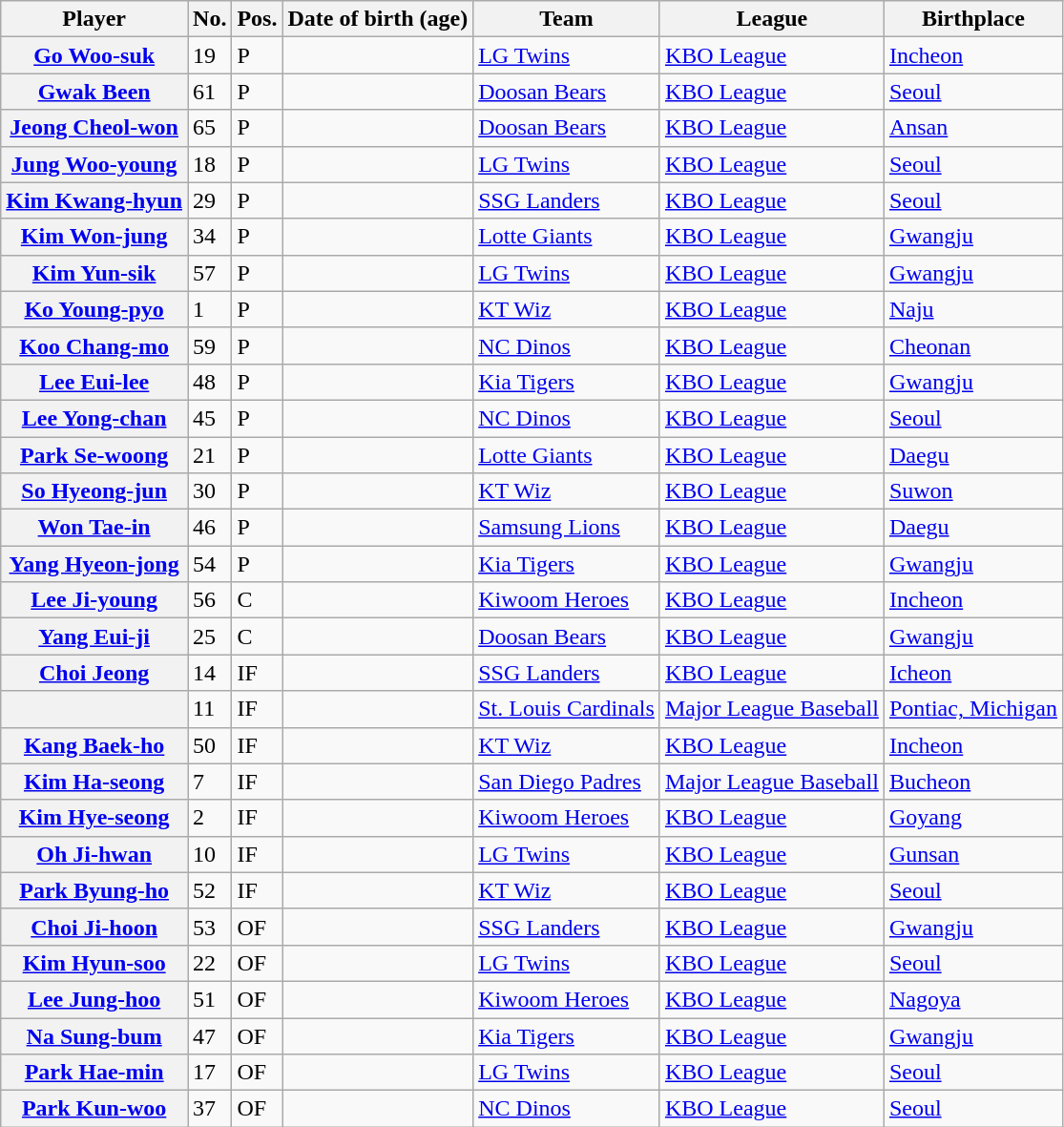<table class="wikitable sortable plainrowheaders" style="white-space:nowrap;">
<tr>
<th scope="col">Player</th>
<th scope="col">No.</th>
<th scope="col">Pos.</th>
<th scope="col">Date of birth (age)</th>
<th scope="col">Team</th>
<th scope="col">League</th>
<th scope="col">Birthplace</th>
</tr>
<tr>
<th scope="row"><a href='#'>Go Woo-suk</a></th>
<td>19</td>
<td>P</td>
<td></td>
<td> <a href='#'>LG Twins</a></td>
<td><a href='#'>KBO League</a></td>
<td> <a href='#'>Incheon</a></td>
</tr>
<tr>
<th scope="row"><a href='#'>Gwak Been</a></th>
<td>61</td>
<td>P</td>
<td></td>
<td> <a href='#'>Doosan Bears</a></td>
<td><a href='#'>KBO League</a></td>
<td> <a href='#'>Seoul</a></td>
</tr>
<tr>
<th scope="row"><a href='#'>Jeong Cheol-won</a></th>
<td>65</td>
<td>P</td>
<td></td>
<td> <a href='#'>Doosan Bears</a></td>
<td><a href='#'>KBO League</a></td>
<td> <a href='#'>Ansan</a></td>
</tr>
<tr>
<th scope="row"><a href='#'>Jung Woo-young</a></th>
<td>18</td>
<td>P</td>
<td></td>
<td> <a href='#'>LG Twins</a></td>
<td><a href='#'>KBO League</a></td>
<td> <a href='#'>Seoul</a></td>
</tr>
<tr>
<th scope="row"><a href='#'>Kim Kwang-hyun</a></th>
<td>29</td>
<td>P</td>
<td></td>
<td> <a href='#'>SSG Landers</a></td>
<td><a href='#'>KBO League</a></td>
<td> <a href='#'>Seoul</a></td>
</tr>
<tr>
<th scope="row"><a href='#'>Kim Won-jung</a></th>
<td>34</td>
<td>P</td>
<td></td>
<td> <a href='#'>Lotte Giants</a></td>
<td><a href='#'>KBO League</a></td>
<td> <a href='#'>Gwangju</a></td>
</tr>
<tr>
<th scope="row"><a href='#'>Kim Yun-sik</a></th>
<td>57</td>
<td>P</td>
<td></td>
<td> <a href='#'>LG Twins</a></td>
<td><a href='#'>KBO League</a></td>
<td> <a href='#'>Gwangju</a></td>
</tr>
<tr>
<th scope="row"><a href='#'>Ko Young-pyo</a></th>
<td>1</td>
<td>P</td>
<td></td>
<td> <a href='#'>KT Wiz</a></td>
<td><a href='#'>KBO League</a></td>
<td> <a href='#'>Naju</a></td>
</tr>
<tr>
<th scope="row"><a href='#'>Koo Chang-mo</a></th>
<td>59</td>
<td>P</td>
<td></td>
<td> <a href='#'>NC Dinos</a></td>
<td><a href='#'>KBO League</a></td>
<td> <a href='#'>Cheonan</a></td>
</tr>
<tr>
<th scope="row"><a href='#'>Lee Eui-lee</a></th>
<td>48</td>
<td>P</td>
<td></td>
<td> <a href='#'>Kia Tigers</a></td>
<td><a href='#'>KBO League</a></td>
<td> <a href='#'>Gwangju</a></td>
</tr>
<tr>
<th scope="row"><a href='#'>Lee Yong-chan</a></th>
<td>45</td>
<td>P</td>
<td></td>
<td> <a href='#'>NC Dinos</a></td>
<td><a href='#'>KBO League</a></td>
<td> <a href='#'>Seoul</a></td>
</tr>
<tr>
<th scope="row"><a href='#'>Park Se-woong</a></th>
<td>21</td>
<td>P</td>
<td></td>
<td> <a href='#'>Lotte Giants</a></td>
<td><a href='#'>KBO League</a></td>
<td> <a href='#'>Daegu</a></td>
</tr>
<tr>
<th scope="row"><a href='#'>So Hyeong-jun</a></th>
<td>30</td>
<td>P</td>
<td></td>
<td> <a href='#'>KT Wiz</a></td>
<td><a href='#'>KBO League</a></td>
<td> <a href='#'>Suwon</a></td>
</tr>
<tr>
<th scope="row"><a href='#'>Won Tae-in</a></th>
<td>46</td>
<td>P</td>
<td></td>
<td> <a href='#'>Samsung Lions</a></td>
<td><a href='#'>KBO League</a></td>
<td> <a href='#'>Daegu</a></td>
</tr>
<tr>
<th scope="row"><a href='#'>Yang Hyeon-jong</a></th>
<td>54</td>
<td>P</td>
<td></td>
<td> <a href='#'>Kia Tigers</a></td>
<td><a href='#'>KBO League</a></td>
<td> <a href='#'>Gwangju</a></td>
</tr>
<tr>
<th scope="row"><a href='#'>Lee Ji-young</a></th>
<td>56</td>
<td>C</td>
<td></td>
<td> <a href='#'>Kiwoom Heroes</a></td>
<td><a href='#'>KBO League</a></td>
<td> <a href='#'>Incheon</a></td>
</tr>
<tr>
<th scope="row"><a href='#'>Yang Eui-ji</a></th>
<td>25</td>
<td>C</td>
<td></td>
<td> <a href='#'>Doosan Bears</a></td>
<td><a href='#'>KBO League</a></td>
<td> <a href='#'>Gwangju</a></td>
</tr>
<tr>
<th scope="row"><a href='#'>Choi Jeong</a></th>
<td>14</td>
<td>IF</td>
<td></td>
<td> <a href='#'>SSG Landers</a></td>
<td><a href='#'>KBO League</a></td>
<td> <a href='#'>Icheon</a></td>
</tr>
<tr>
<th scope="row"></th>
<td>11</td>
<td>IF</td>
<td></td>
<td> <a href='#'>St. Louis Cardinals</a></td>
<td><a href='#'>Major League Baseball</a></td>
<td> <a href='#'>Pontiac, Michigan</a></td>
</tr>
<tr>
<th scope="row"><a href='#'>Kang Baek-ho</a></th>
<td>50</td>
<td>IF</td>
<td></td>
<td> <a href='#'>KT Wiz</a></td>
<td><a href='#'>KBO League</a></td>
<td> <a href='#'>Incheon</a></td>
</tr>
<tr>
<th scope="row"><a href='#'>Kim Ha-seong</a></th>
<td>7</td>
<td>IF</td>
<td></td>
<td> <a href='#'>San Diego Padres</a></td>
<td><a href='#'>Major League Baseball</a></td>
<td> <a href='#'>Bucheon</a></td>
</tr>
<tr>
<th scope="row"><a href='#'>Kim Hye-seong</a></th>
<td>2</td>
<td>IF</td>
<td></td>
<td> <a href='#'>Kiwoom Heroes</a></td>
<td><a href='#'>KBO League</a></td>
<td> <a href='#'>Goyang</a></td>
</tr>
<tr>
<th scope="row"><a href='#'>Oh Ji-hwan</a></th>
<td>10</td>
<td>IF</td>
<td></td>
<td> <a href='#'>LG Twins</a></td>
<td><a href='#'>KBO League</a></td>
<td> <a href='#'>Gunsan</a></td>
</tr>
<tr>
<th scope="row"><a href='#'>Park Byung-ho</a></th>
<td>52</td>
<td>IF</td>
<td></td>
<td> <a href='#'>KT Wiz</a></td>
<td><a href='#'>KBO League</a></td>
<td> <a href='#'>Seoul</a></td>
</tr>
<tr>
<th scope="row"><a href='#'>Choi Ji-hoon</a></th>
<td>53</td>
<td>OF</td>
<td></td>
<td> <a href='#'>SSG Landers</a></td>
<td><a href='#'>KBO League</a></td>
<td> <a href='#'>Gwangju</a></td>
</tr>
<tr>
<th scope="row"><a href='#'>Kim Hyun-soo</a></th>
<td>22</td>
<td>OF</td>
<td></td>
<td> <a href='#'>LG Twins</a></td>
<td><a href='#'>KBO League</a></td>
<td> <a href='#'>Seoul</a></td>
</tr>
<tr>
<th scope="row"><a href='#'>Lee Jung-hoo</a></th>
<td>51</td>
<td>OF</td>
<td></td>
<td> <a href='#'>Kiwoom Heroes</a></td>
<td><a href='#'>KBO League</a></td>
<td> <a href='#'>Nagoya</a></td>
</tr>
<tr>
<th scope="row"><a href='#'>Na Sung-bum</a></th>
<td>47</td>
<td>OF</td>
<td></td>
<td> <a href='#'>Kia Tigers</a></td>
<td><a href='#'>KBO League</a></td>
<td> <a href='#'>Gwangju</a></td>
</tr>
<tr>
<th scope="row"><a href='#'>Park Hae-min</a></th>
<td>17</td>
<td>OF</td>
<td></td>
<td> <a href='#'>LG Twins</a></td>
<td><a href='#'>KBO League</a></td>
<td> <a href='#'>Seoul</a></td>
</tr>
<tr>
<th scope="row"><a href='#'>Park Kun-woo</a></th>
<td>37</td>
<td>OF</td>
<td></td>
<td> <a href='#'>NC Dinos</a></td>
<td><a href='#'>KBO League</a></td>
<td> <a href='#'>Seoul</a></td>
</tr>
</table>
